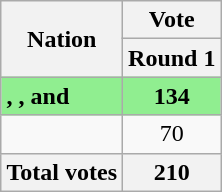<table class="wikitable" style="margin:0 auto; text-align:center">
<tr>
<th rowspan="2">Nation</th>
<th>Vote</th>
</tr>
<tr>
<th>Round 1</th>
</tr>
<tr style="background:#90ee90">
<td align=left><strong>, , and </strong></td>
<td><strong>134</strong></td>
</tr>
<tr>
<td align=left></td>
<td>70</td>
</tr>
<tr>
<th align=left>Total votes</th>
<th>210</th>
</tr>
</table>
